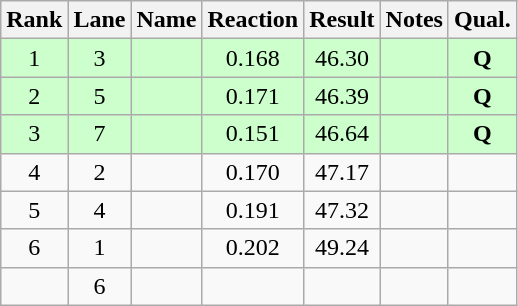<table class="wikitable sortable" style="text-align:center">
<tr>
<th>Rank</th>
<th>Lane</th>
<th>Name</th>
<th>Reaction</th>
<th>Result</th>
<th>Notes</th>
<th>Qual.</th>
</tr>
<tr style="background:#cfc;">
<td>1</td>
<td>3</td>
<td align="left"></td>
<td>0.168</td>
<td>46.30</td>
<td></td>
<td><strong>Q</strong></td>
</tr>
<tr style="background:#cfc;">
<td>2</td>
<td>5</td>
<td align="left"></td>
<td>0.171</td>
<td>46.39</td>
<td></td>
<td><strong>Q</strong></td>
</tr>
<tr style="background:#cfc;">
<td>3</td>
<td>7</td>
<td align="left"></td>
<td>0.151</td>
<td>46.64</td>
<td></td>
<td><strong>Q</strong></td>
</tr>
<tr>
<td>4</td>
<td>2</td>
<td align="left"></td>
<td>0.170</td>
<td>47.17</td>
<td></td>
<td></td>
</tr>
<tr>
<td>5</td>
<td>4</td>
<td align="left"></td>
<td>0.191</td>
<td>47.32</td>
<td></td>
<td></td>
</tr>
<tr>
<td>6</td>
<td>1</td>
<td align="left"></td>
<td>0.202</td>
<td>49.24</td>
<td></td>
<td></td>
</tr>
<tr>
<td></td>
<td>6</td>
<td align="left"></td>
<td></td>
<td></td>
<td></td>
<td></td>
</tr>
</table>
